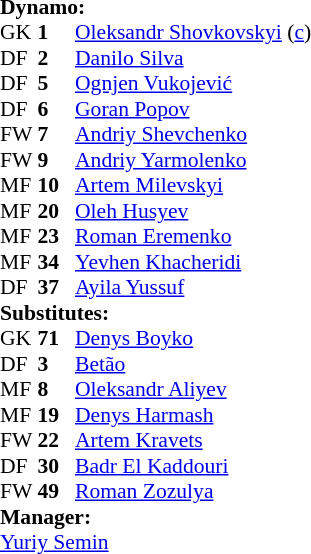<table style="font-size: 90%" cellspacing="0" cellpadding="0" align=left>
<tr>
<td colspan="4"><strong>Dynamo:</strong></td>
</tr>
<tr>
<th width=25></th>
<th width=25></th>
</tr>
<tr>
<td>GK</td>
<td><strong>1</strong></td>
<td> <a href='#'>Oleksandr Shovkovskyi</a> (<a href='#'>c</a>)</td>
</tr>
<tr>
<td>DF</td>
<td><strong>2</strong></td>
<td> <a href='#'>Danilo Silva</a></td>
<td></td>
</tr>
<tr>
<td>DF</td>
<td><strong>5</strong></td>
<td> <a href='#'>Ognjen Vukojević</a></td>
</tr>
<tr>
<td>DF</td>
<td><strong>6</strong></td>
<td> <a href='#'>Goran Popov</a></td>
<td></td>
</tr>
<tr>
<td>FW</td>
<td><strong>7</strong></td>
<td> <a href='#'>Andriy Shevchenko</a></td>
</tr>
<tr>
<td>FW</td>
<td><strong>9</strong></td>
<td> <a href='#'>Andriy Yarmolenko</a></td>
</tr>
<tr>
<td>MF</td>
<td><strong>10</strong></td>
<td> <a href='#'>Artem Milevskyi</a></td>
<td></td>
</tr>
<tr>
<td>MF</td>
<td><strong>20</strong></td>
<td> <a href='#'>Oleh Husyev</a></td>
</tr>
<tr>
<td>MF</td>
<td><strong>23</strong></td>
<td> <a href='#'>Roman Eremenko</a></td>
<td></td>
</tr>
<tr>
<td>MF</td>
<td><strong>34</strong></td>
<td> <a href='#'>Yevhen Khacheridi</a></td>
</tr>
<tr>
<td>DF</td>
<td><strong>37</strong></td>
<td> <a href='#'>Ayila Yussuf</a></td>
<td></td>
</tr>
<tr>
<td colspan=3><strong>Substitutes:</strong></td>
</tr>
<tr>
<td>GK</td>
<td><strong>71</strong></td>
<td> <a href='#'>Denys Boyko</a></td>
</tr>
<tr>
<td>DF</td>
<td><strong>3</strong></td>
<td> <a href='#'>Betão</a></td>
<td> </td>
</tr>
<tr>
<td>MF</td>
<td><strong>8</strong></td>
<td> <a href='#'>Oleksandr Aliyev</a></td>
<td></td>
</tr>
<tr>
<td>MF</td>
<td><strong>19</strong></td>
<td> <a href='#'>Denys Harmash</a></td>
</tr>
<tr>
<td>FW</td>
<td><strong>22</strong></td>
<td> <a href='#'>Artem Kravets</a></td>
</tr>
<tr>
<td>DF</td>
<td><strong>30</strong></td>
<td> <a href='#'>Badr El Kaddouri</a></td>
</tr>
<tr>
<td>FW</td>
<td><strong>49</strong></td>
<td> <a href='#'>Roman Zozulya</a></td>
</tr>
<tr>
<td colspan=4><strong>Manager:</strong></td>
</tr>
<tr>
<td colspan="4"> <a href='#'>Yuriy Semin</a></td>
</tr>
<tr>
</tr>
</table>
